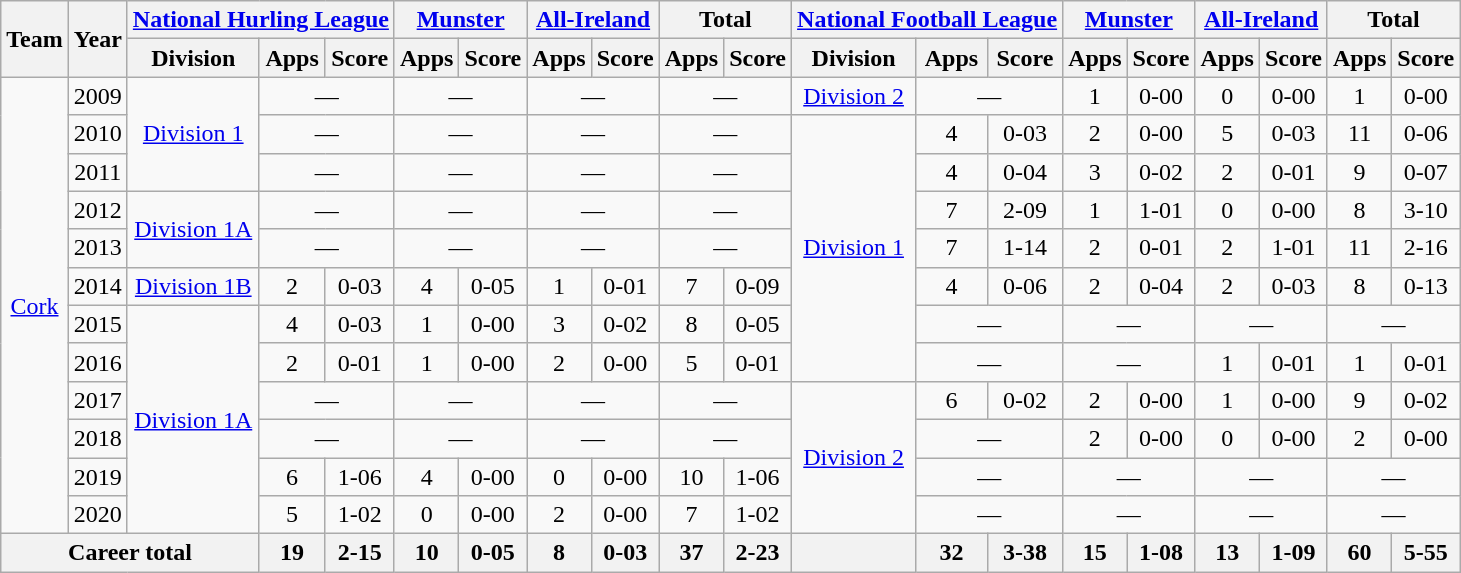<table class="wikitable" style="text-align:center">
<tr>
<th rowspan="2">Team</th>
<th rowspan="2">Year</th>
<th colspan="3"><a href='#'>National Hurling League</a></th>
<th colspan="2"><a href='#'>Munster</a></th>
<th colspan="2"><a href='#'>All-Ireland</a></th>
<th colspan="2">Total</th>
<th colspan="3"><a href='#'>National Football League</a></th>
<th colspan="2"><a href='#'>Munster</a></th>
<th colspan="2"><a href='#'>All-Ireland</a></th>
<th colspan="2">Total</th>
</tr>
<tr>
<th>Division</th>
<th>Apps</th>
<th>Score</th>
<th>Apps</th>
<th>Score</th>
<th>Apps</th>
<th>Score</th>
<th>Apps</th>
<th>Score</th>
<th>Division</th>
<th>Apps</th>
<th>Score</th>
<th>Apps</th>
<th>Score</th>
<th>Apps</th>
<th>Score</th>
<th>Apps</th>
<th>Score</th>
</tr>
<tr>
<td rowspan="12"><a href='#'>Cork</a></td>
<td>2009</td>
<td rowspan="3"><a href='#'>Division 1</a></td>
<td colspan=2>—</td>
<td colspan=2>—</td>
<td colspan=2>—</td>
<td colspan=2>—</td>
<td rowspan="1"><a href='#'>Division 2</a></td>
<td colspan=2>—</td>
<td>1</td>
<td>0-00</td>
<td>0</td>
<td>0-00</td>
<td>1</td>
<td>0-00</td>
</tr>
<tr>
<td>2010</td>
<td colspan=2>—</td>
<td colspan=2>—</td>
<td colspan=2>—</td>
<td colspan=2>—</td>
<td rowspan="7"><a href='#'>Division 1</a></td>
<td>4</td>
<td>0-03</td>
<td>2</td>
<td>0-00</td>
<td>5</td>
<td>0-03</td>
<td>11</td>
<td>0-06</td>
</tr>
<tr>
<td>2011</td>
<td colspan=2>—</td>
<td colspan=2>—</td>
<td colspan=2>—</td>
<td colspan=2>—</td>
<td>4</td>
<td>0-04</td>
<td>3</td>
<td>0-02</td>
<td>2</td>
<td>0-01</td>
<td>9</td>
<td>0-07</td>
</tr>
<tr>
<td>2012</td>
<td rowspan="2"><a href='#'>Division 1A</a></td>
<td colspan=2>—</td>
<td colspan=2>—</td>
<td colspan=2>—</td>
<td colspan=2>—</td>
<td>7</td>
<td>2-09</td>
<td>1</td>
<td>1-01</td>
<td>0</td>
<td>0-00</td>
<td>8</td>
<td>3-10</td>
</tr>
<tr>
<td>2013</td>
<td colspan=2>—</td>
<td colspan=2>—</td>
<td colspan=2>—</td>
<td colspan=2>—</td>
<td>7</td>
<td>1-14</td>
<td>2</td>
<td>0-01</td>
<td>2</td>
<td>1-01</td>
<td>11</td>
<td>2-16</td>
</tr>
<tr>
<td>2014</td>
<td rowspan="1"><a href='#'>Division 1B</a></td>
<td>2</td>
<td>0-03</td>
<td>4</td>
<td>0-05</td>
<td>1</td>
<td>0-01</td>
<td>7</td>
<td>0-09</td>
<td>4</td>
<td>0-06</td>
<td>2</td>
<td>0-04</td>
<td>2</td>
<td>0-03</td>
<td>8</td>
<td>0-13</td>
</tr>
<tr>
<td>2015</td>
<td rowspan="6"><a href='#'>Division 1A</a></td>
<td>4</td>
<td>0-03</td>
<td>1</td>
<td>0-00</td>
<td>3</td>
<td>0-02</td>
<td>8</td>
<td>0-05</td>
<td colspan=2>—</td>
<td colspan=2>—</td>
<td colspan=2>—</td>
<td colspan=2>—</td>
</tr>
<tr>
<td>2016</td>
<td>2</td>
<td>0-01</td>
<td>1</td>
<td>0-00</td>
<td>2</td>
<td>0-00</td>
<td>5</td>
<td>0-01</td>
<td colspan=2>—</td>
<td colspan=2>—</td>
<td>1</td>
<td>0-01</td>
<td>1</td>
<td>0-01</td>
</tr>
<tr>
<td>2017</td>
<td colspan=2>—</td>
<td colspan=2>—</td>
<td colspan=2>—</td>
<td colspan=2>—</td>
<td rowspan="4"><a href='#'>Division 2</a></td>
<td>6</td>
<td>0-02</td>
<td>2</td>
<td>0-00</td>
<td>1</td>
<td>0-00</td>
<td>9</td>
<td>0-02</td>
</tr>
<tr>
<td>2018</td>
<td colspan=2>—</td>
<td colspan=2>—</td>
<td colspan=2>—</td>
<td colspan=2>—</td>
<td colspan=2>—</td>
<td>2</td>
<td>0-00</td>
<td>0</td>
<td>0-00</td>
<td>2</td>
<td>0-00</td>
</tr>
<tr>
<td>2019</td>
<td>6</td>
<td>1-06</td>
<td>4</td>
<td>0-00</td>
<td>0</td>
<td>0-00</td>
<td>10</td>
<td>1-06</td>
<td colspan=2>—</td>
<td colspan=2>—</td>
<td colspan=2>—</td>
<td colspan=2>—</td>
</tr>
<tr>
<td>2020</td>
<td>5</td>
<td>1-02</td>
<td>0</td>
<td>0-00</td>
<td>2</td>
<td>0-00</td>
<td>7</td>
<td>1-02</td>
<td colspan=2>—</td>
<td colspan=2>—</td>
<td colspan=2>—</td>
<td colspan=2>—</td>
</tr>
<tr>
<th colspan="3">Career total</th>
<th>19</th>
<th>2-15</th>
<th>10</th>
<th>0-05</th>
<th>8</th>
<th>0-03</th>
<th>37</th>
<th>2-23</th>
<th></th>
<th>32</th>
<th>3-38</th>
<th>15</th>
<th>1-08</th>
<th>13</th>
<th>1-09</th>
<th>60</th>
<th>5-55</th>
</tr>
</table>
